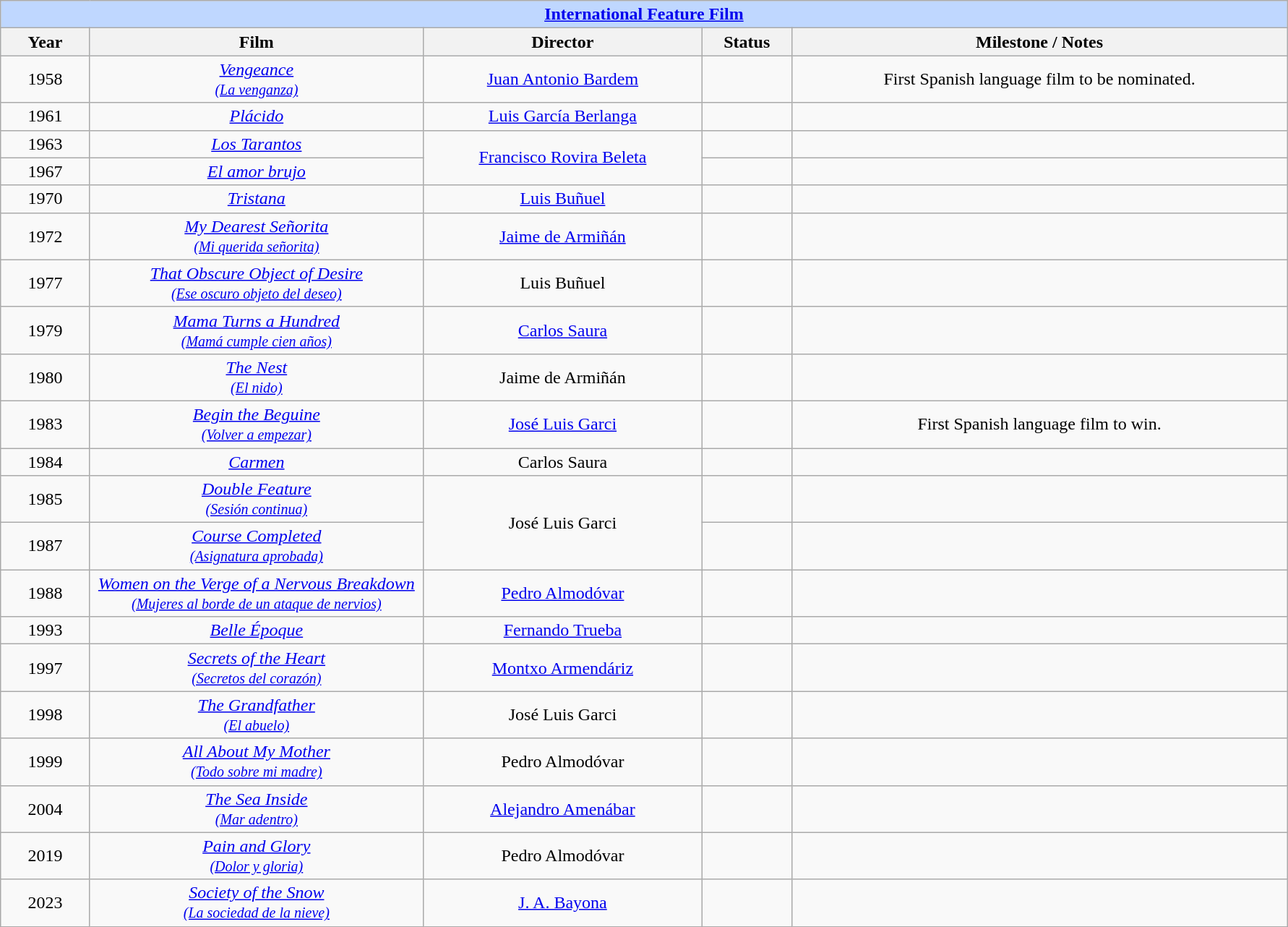<table class="wikitable" style="text-align: center">
<tr ---- bgcolor="#bfd7ff">
<td colspan=5 align=center><strong><a href='#'>International Feature Film</a></strong></td>
</tr>
<tr ---- bgcolor="#ebf5ff">
<th width="75">Year</th>
<th width="300">Film</th>
<th width="250">Director</th>
<th width="75">Status</th>
<th width="450">Milestone / Notes</th>
</tr>
<tr>
<td>1958</td>
<td><em><a href='#'>Vengeance <small><br>(La venganza)</small></a></em></td>
<td><a href='#'>Juan Antonio Bardem</a></td>
<td></td>
<td>First Spanish language film to be nominated.</td>
</tr>
<tr>
<td>1961</td>
<td><em><a href='#'>Plácido</a></em></td>
<td><a href='#'>Luis García Berlanga</a></td>
<td></td>
<td></td>
</tr>
<tr>
<td>1963</td>
<td><em><a href='#'>Los Tarantos</a></em></td>
<td rowspan="2"><a href='#'>Francisco Rovira Beleta</a></td>
<td></td>
<td></td>
</tr>
<tr>
<td>1967</td>
<td><em><a href='#'>El amor brujo</a></em></td>
<td></td>
<td></td>
</tr>
<tr>
<td>1970</td>
<td><em><a href='#'>Tristana</a></em></td>
<td><a href='#'>Luis Buñuel</a></td>
<td></td>
<td></td>
</tr>
<tr>
<td>1972</td>
<td><em><a href='#'>My Dearest Señorita <small><br>(Mi querida señorita)</small></a></em></td>
<td><a href='#'>Jaime de Armiñán</a></td>
<td></td>
<td></td>
</tr>
<tr>
<td>1977</td>
<td><em><a href='#'>That Obscure Object of Desire <small><br>(Ese oscuro objeto del deseo)</small></a></em></td>
<td>Luis Buñuel</td>
<td></td>
<td></td>
</tr>
<tr>
<td>1979</td>
<td><em><a href='#'>Mama Turns a Hundred <small><br>(Mamá cumple cien años)</small></a></em></td>
<td><a href='#'>Carlos Saura</a></td>
<td></td>
<td></td>
</tr>
<tr>
<td>1980</td>
<td><em><a href='#'>The Nest <small><br>(El nido)</small></a></em></td>
<td>Jaime de Armiñán</td>
<td></td>
<td></td>
</tr>
<tr>
<td>1983</td>
<td><em><a href='#'>Begin the Beguine <small><br>(Volver a empezar)</small></a></em></td>
<td><a href='#'>José Luis Garci</a></td>
<td></td>
<td>First Spanish language film to win.</td>
</tr>
<tr>
<td>1984</td>
<td><em><a href='#'>Carmen</a></em></td>
<td>Carlos Saura</td>
<td></td>
<td></td>
</tr>
<tr>
<td>1985</td>
<td><em><a href='#'>Double Feature <small><br>(Sesión continua)</small></a></em></td>
<td rowspan="2">José Luis Garci</td>
<td></td>
<td></td>
</tr>
<tr>
<td>1987</td>
<td><em><a href='#'>Course Completed <small><br>(Asignatura aprobada)</small></a></em></td>
<td></td>
<td></td>
</tr>
<tr>
<td>1988</td>
<td><em><a href='#'>Women on the Verge of a Nervous Breakdown <small><br>(Mujeres al borde de un ataque de nervios)</small></a></em></td>
<td><a href='#'>Pedro Almodóvar</a></td>
<td></td>
<td></td>
</tr>
<tr>
<td>1993</td>
<td><em><a href='#'>Belle Époque</a></em></td>
<td><a href='#'>Fernando Trueba</a></td>
<td></td>
<td></td>
</tr>
<tr>
<td>1997</td>
<td><em><a href='#'>Secrets of the Heart <small><br>(Secretos del corazón)</small></a></em></td>
<td><a href='#'>Montxo Armendáriz</a></td>
<td></td>
<td></td>
</tr>
<tr>
<td>1998</td>
<td><em><a href='#'>The Grandfather <small><br>(El abuelo)</small></a></em></td>
<td>José Luis Garci</td>
<td></td>
<td></td>
</tr>
<tr>
<td>1999</td>
<td><em><a href='#'>All About My Mother <small><br>(Todo sobre mi madre)</small></a></em></td>
<td>Pedro Almodóvar</td>
<td></td>
<td></td>
</tr>
<tr>
<td>2004</td>
<td><em><a href='#'>The Sea Inside<small><br>(Mar adentro)</small></a></em></td>
<td><a href='#'>Alejandro Amenábar</a></td>
<td></td>
<td></td>
</tr>
<tr>
<td>2019</td>
<td><em><a href='#'>Pain and Glory<small><br>(Dolor y gloria)</small></a></em></td>
<td>Pedro Almodóvar</td>
<td></td>
<td></td>
</tr>
<tr>
<td>2023</td>
<td><em><a href='#'>Society of the Snow<small><br>(La sociedad de la nieve)</small></a></em></td>
<td><a href='#'>J. A. Bayona</a></td>
<td></td>
<td></td>
</tr>
</table>
